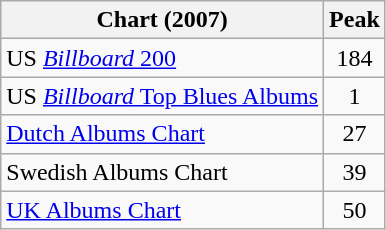<table class="wikitable sortable">
<tr>
<th>Chart (2007)</th>
<th>Peak</th>
</tr>
<tr>
<td>US <a href='#'><em>Billboard</em> 200</a></td>
<td align="center">184</td>
</tr>
<tr>
<td>US <a href='#'><em>Billboard</em> Top Blues Albums</a></td>
<td align="center">1</td>
</tr>
<tr>
<td><a href='#'>Dutch Albums Chart</a></td>
<td align="center">27</td>
</tr>
<tr>
<td>Swedish Albums Chart</td>
<td align="center">39</td>
</tr>
<tr>
<td><a href='#'>UK Albums Chart</a></td>
<td align="center">50</td>
</tr>
</table>
